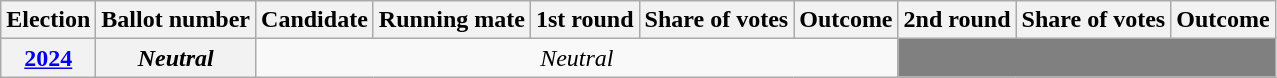<table class="wikitable">
<tr>
<th>Election</th>
<th>Ballot number</th>
<th>Candidate</th>
<th>Running mate</th>
<th>1st round<br></th>
<th>Share of votes</th>
<th>Outcome</th>
<th>2nd round<br></th>
<th>Share of votes</th>
<th>Outcome</th>
</tr>
<tr>
<th><a href='#'>2024</a></th>
<th><em>Neutral</em></th>
<td colspan=5 align=center><em>Neutral</em></td>
<td colspan="3" bgcolor="grey"></td>
</tr>
</table>
